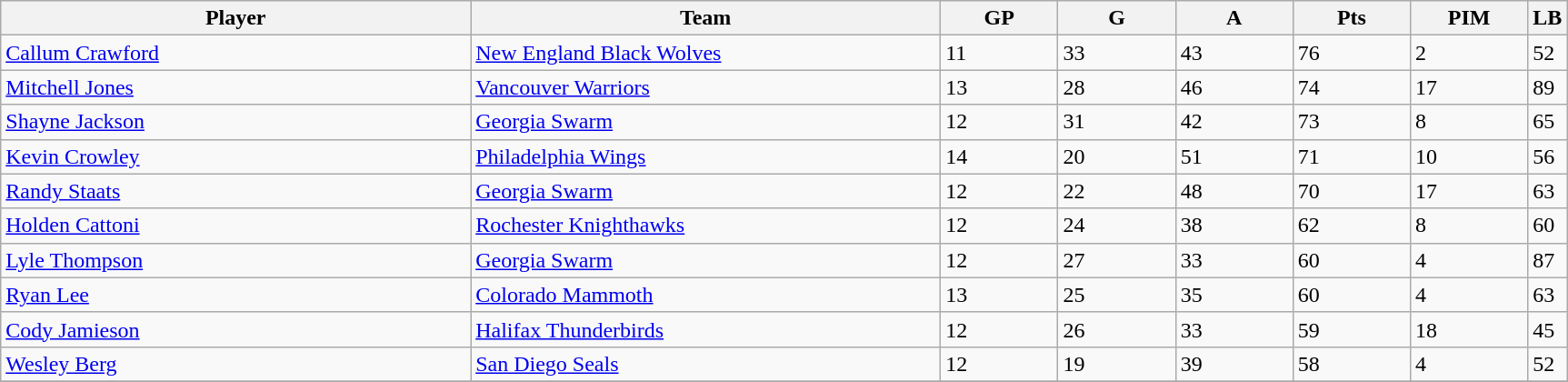<table class="wikitable">
<tr>
<th bgcolor="#DDDDFF" width="30%">Player</th>
<th bgcolor="#DDDDFF" width="30%">Team</th>
<th bgcolor="#DDDDFF" width="7.5%">GP</th>
<th bgcolor="#DDDDFF" width="7.5%">G</th>
<th bgcolor="#DDDDFF" width="7.5%">A</th>
<th bgcolor="#DDDDFF" width="7.5%">Pts</th>
<th bgcolor="#DDDDFF" width="7.5%">PIM</th>
<th bgcolor="#DDDDFF" width="7.5%">LB</th>
</tr>
<tr>
<td><a href='#'>Callum Crawford</a></td>
<td><a href='#'>New England Black Wolves</a></td>
<td>11</td>
<td>33</td>
<td>43</td>
<td>76</td>
<td>2</td>
<td>52</td>
</tr>
<tr>
<td><a href='#'>Mitchell Jones</a></td>
<td><a href='#'>Vancouver Warriors</a></td>
<td>13</td>
<td>28</td>
<td>46</td>
<td>74</td>
<td>17</td>
<td>89</td>
</tr>
<tr>
<td><a href='#'>Shayne Jackson</a></td>
<td><a href='#'>Georgia Swarm</a></td>
<td>12</td>
<td>31</td>
<td>42</td>
<td>73</td>
<td>8</td>
<td>65</td>
</tr>
<tr>
<td><a href='#'>Kevin Crowley</a></td>
<td><a href='#'>Philadelphia Wings</a></td>
<td>14</td>
<td>20</td>
<td>51</td>
<td>71</td>
<td>10</td>
<td>56</td>
</tr>
<tr>
<td><a href='#'>Randy Staats</a></td>
<td><a href='#'>Georgia Swarm</a></td>
<td>12</td>
<td>22</td>
<td>48</td>
<td>70</td>
<td>17</td>
<td>63</td>
</tr>
<tr>
<td><a href='#'>Holden Cattoni</a></td>
<td><a href='#'>Rochester Knighthawks</a></td>
<td>12</td>
<td>24</td>
<td>38</td>
<td>62</td>
<td>8</td>
<td>60</td>
</tr>
<tr>
<td><a href='#'>Lyle Thompson</a></td>
<td><a href='#'>Georgia Swarm</a></td>
<td>12</td>
<td>27</td>
<td>33</td>
<td>60</td>
<td>4</td>
<td>87</td>
</tr>
<tr>
<td><a href='#'>Ryan Lee</a></td>
<td><a href='#'>Colorado Mammoth</a></td>
<td>13</td>
<td>25</td>
<td>35</td>
<td>60</td>
<td>4</td>
<td>63</td>
</tr>
<tr>
<td><a href='#'>Cody Jamieson</a></td>
<td><a href='#'>Halifax Thunderbirds</a></td>
<td>12</td>
<td>26</td>
<td>33</td>
<td>59</td>
<td>18</td>
<td>45</td>
</tr>
<tr>
<td><a href='#'>Wesley Berg</a></td>
<td><a href='#'>San Diego Seals</a></td>
<td>12</td>
<td>19</td>
<td>39</td>
<td>58</td>
<td>4</td>
<td>52</td>
</tr>
<tr>
</tr>
</table>
